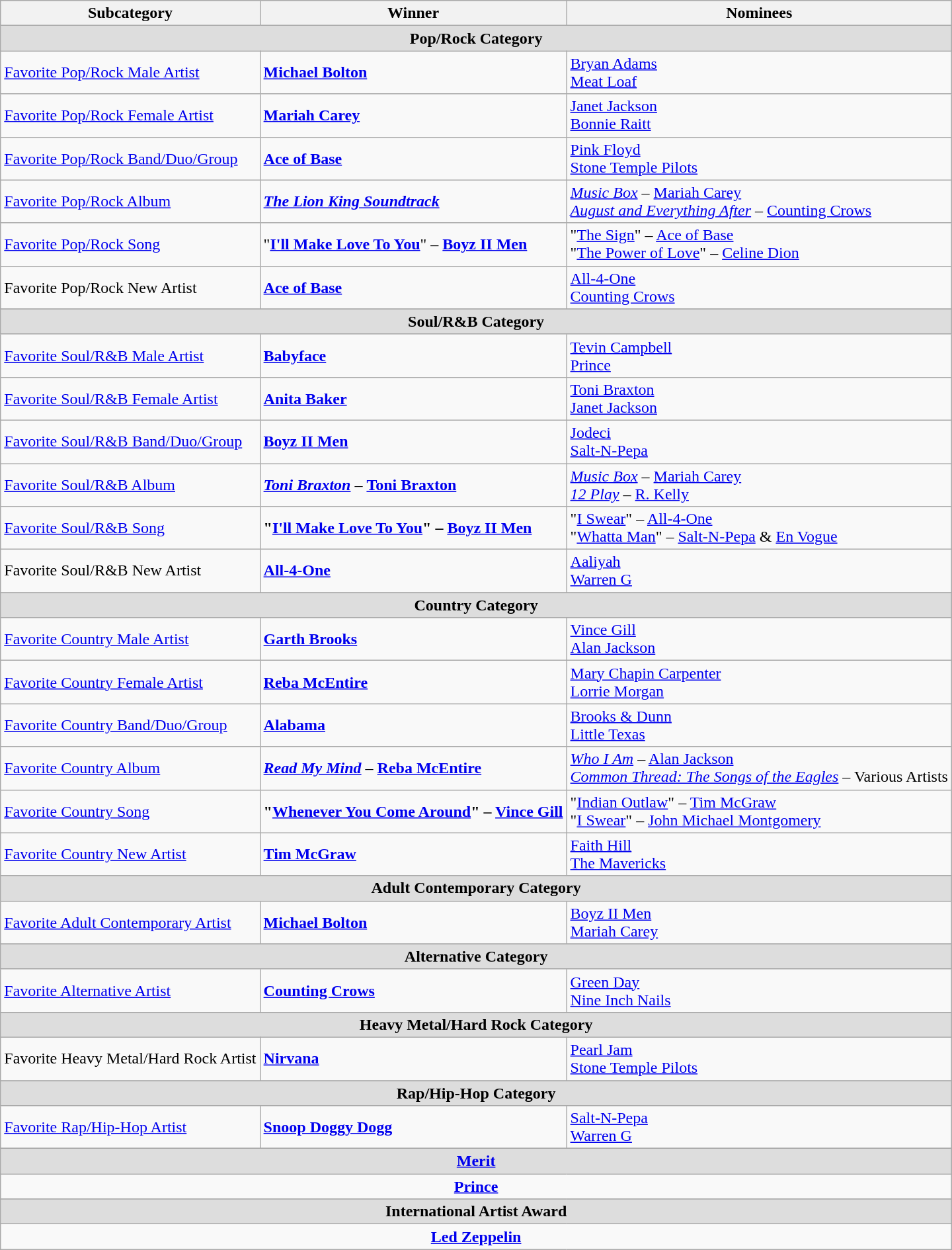<table class="wikitable">
<tr>
<th><strong>Subcategory</strong></th>
<th><strong>Winner</strong></th>
<th><strong>Nominees</strong></th>
</tr>
<tr bgcolor="#DDDDDD">
<td colspan=8 align=center><strong>Pop/Rock Category</strong></td>
</tr>
<tr>
<td><a href='#'>Favorite Pop/Rock Male Artist</a></td>
<td><strong><a href='#'>Michael Bolton</a></strong></td>
<td><a href='#'>Bryan Adams</a> <br> <a href='#'>Meat Loaf</a></td>
</tr>
<tr>
<td><a href='#'>Favorite Pop/Rock Female Artist</a></td>
<td><strong><a href='#'>Mariah Carey</a></strong></td>
<td><a href='#'>Janet Jackson</a> <br> <a href='#'>Bonnie Raitt</a></td>
</tr>
<tr>
<td><a href='#'>Favorite Pop/Rock Band/Duo/Group</a></td>
<td><strong><a href='#'>Ace of Base</a></strong></td>
<td><a href='#'>Pink Floyd</a> <br> <a href='#'>Stone Temple Pilots</a></td>
</tr>
<tr>
<td><a href='#'>Favorite Pop/Rock Album</a></td>
<td><strong><em><a href='#'>The Lion King Soundtrack</a></em></strong></td>
<td><em><a href='#'>Music Box</a></em> – <a href='#'>Mariah Carey</a> <br> <em><a href='#'>August and Everything After</a></em> – <a href='#'>Counting Crows</a></td>
</tr>
<tr>
<td><a href='#'>Favorite Pop/Rock Song</a></td>
<td>"<strong><a href='#'>I'll Make Love To You</a></strong>" – <strong><a href='#'>Boyz II Men</a></strong></td>
<td>"<a href='#'>The Sign</a>" – <a href='#'>Ace of Base</a> <br> "<a href='#'>The Power of Love</a>" – <a href='#'>Celine Dion</a></td>
</tr>
<tr>
<td>Favorite Pop/Rock New Artist</td>
<td><strong><a href='#'>Ace of Base</a></strong></td>
<td><a href='#'>All-4-One</a> <br> <a href='#'>Counting Crows</a></td>
</tr>
<tr>
</tr>
<tr bgcolor="#DDDDDD">
<td colspan=8 align=center><strong>Soul/R&B Category</strong></td>
</tr>
<tr>
<td><a href='#'>Favorite Soul/R&B Male Artist</a></td>
<td><strong><a href='#'>Babyface</a></strong></td>
<td><a href='#'>Tevin Campbell</a> <br> <a href='#'>Prince</a></td>
</tr>
<tr>
<td><a href='#'>Favorite Soul/R&B Female Artist</a></td>
<td><strong><a href='#'>Anita Baker</a></strong></td>
<td><a href='#'>Toni Braxton</a> <br> <a href='#'>Janet Jackson</a></td>
</tr>
<tr>
<td><a href='#'>Favorite Soul/R&B Band/Duo/Group</a></td>
<td><strong><a href='#'>Boyz II Men</a></strong></td>
<td><a href='#'>Jodeci</a> <br> <a href='#'>Salt-N-Pepa</a></td>
</tr>
<tr>
<td><a href='#'>Favorite Soul/R&B Album</a></td>
<td><strong><em><a href='#'>Toni Braxton</a></em></strong> – <strong><a href='#'>Toni Braxton</a></strong></td>
<td><em><a href='#'>Music Box</a></em> – <a href='#'>Mariah Carey</a> <br> <em><a href='#'>12 Play</a></em> – <a href='#'>R. Kelly</a></td>
</tr>
<tr>
<td><a href='#'>Favorite Soul/R&B Song</a></td>
<td><strong>"<a href='#'>I'll Make Love To You</a>" – <a href='#'>Boyz II Men</a></strong></td>
<td>"<a href='#'>I Swear</a>" – <a href='#'>All-4-One</a> <br> "<a href='#'>Whatta Man</a>" – <a href='#'>Salt-N-Pepa</a> & <a href='#'>En Vogue</a></td>
</tr>
<tr>
<td>Favorite Soul/R&B New Artist</td>
<td><strong><a href='#'>All-4-One</a></strong></td>
<td><a href='#'>Aaliyah</a> <br> <a href='#'>Warren G</a></td>
</tr>
<tr>
</tr>
<tr bgcolor="#DDDDDD">
<td colspan=8 align=center><strong>Country Category</strong></td>
</tr>
<tr>
<td><a href='#'>Favorite Country Male Artist</a></td>
<td><strong><a href='#'>Garth Brooks</a></strong></td>
<td><a href='#'>Vince Gill</a> <br> <a href='#'>Alan Jackson</a></td>
</tr>
<tr>
<td><a href='#'>Favorite Country Female Artist</a></td>
<td><strong><a href='#'>Reba McEntire</a></strong></td>
<td><a href='#'>Mary Chapin Carpenter</a> <br> <a href='#'>Lorrie Morgan</a></td>
</tr>
<tr>
<td><a href='#'>Favorite Country Band/Duo/Group</a></td>
<td><strong><a href='#'>Alabama</a></strong></td>
<td><a href='#'>Brooks & Dunn</a> <br> <a href='#'>Little Texas</a></td>
</tr>
<tr>
<td><a href='#'>Favorite Country Album</a></td>
<td><strong><em><a href='#'>Read My Mind</a></em></strong> – <strong><a href='#'>Reba McEntire</a></strong></td>
<td><em><a href='#'>Who I Am</a></em> – <a href='#'>Alan Jackson</a> <br> <em><a href='#'>Common Thread: The Songs of the Eagles</a></em> – Various Artists</td>
</tr>
<tr>
<td><a href='#'>Favorite Country Song</a></td>
<td><strong>"<a href='#'>Whenever You Come Around</a>" – <a href='#'>Vince Gill</a></strong></td>
<td>"<a href='#'>Indian Outlaw</a>" – <a href='#'>Tim McGraw</a> <br> "<a href='#'>I Swear</a>" – <a href='#'>John Michael Montgomery</a></td>
</tr>
<tr>
<td><a href='#'>Favorite Country New Artist</a></td>
<td><strong><a href='#'>Tim McGraw</a></strong></td>
<td><a href='#'>Faith Hill</a> <br> <a href='#'>The Mavericks</a></td>
</tr>
<tr>
</tr>
<tr bgcolor="#DDDDDD">
<td colspan=8 align=center><strong>Adult Contemporary Category</strong></td>
</tr>
<tr>
<td><a href='#'>Favorite Adult Contemporary Artist</a></td>
<td><strong><a href='#'>Michael Bolton</a></strong></td>
<td><a href='#'>Boyz II Men</a> <br> <a href='#'>Mariah Carey</a></td>
</tr>
<tr>
</tr>
<tr bgcolor="#DDDDDD">
<td colspan=8 align=center><strong>Alternative Category</strong></td>
</tr>
<tr>
<td><a href='#'>Favorite Alternative Artist</a></td>
<td><strong><a href='#'>Counting Crows</a></strong></td>
<td><a href='#'>Green Day</a> <br> <a href='#'>Nine Inch Nails</a></td>
</tr>
<tr>
</tr>
<tr bgcolor="#DDDDDD">
<td colspan=8 align=center><strong>Heavy Metal/Hard Rock Category</strong></td>
</tr>
<tr>
<td>Favorite Heavy Metal/Hard Rock Artist</td>
<td><strong><a href='#'>Nirvana</a></strong></td>
<td><a href='#'>Pearl Jam</a> <br> <a href='#'>Stone Temple Pilots</a></td>
</tr>
<tr>
</tr>
<tr bgcolor="#DDDDDD">
<td colspan=8 align=center><strong>Rap/Hip-Hop Category</strong></td>
</tr>
<tr>
<td><a href='#'>Favorite Rap/Hip-Hop Artist</a></td>
<td><strong><a href='#'>Snoop Doggy Dogg</a></strong></td>
<td><a href='#'>Salt-N-Pepa</a> <br> <a href='#'>Warren G</a></td>
</tr>
<tr>
</tr>
<tr bgcolor="#DDDDDD">
<td colspan=8 align=center><strong><a href='#'>Merit</a></strong></td>
</tr>
<tr>
<td colspan=8 align=center><strong><a href='#'>Prince</a></strong></td>
</tr>
<tr>
</tr>
<tr bgcolor="#DDDDDD">
<td colspan=8 align=center><strong>International Artist Award</strong></td>
</tr>
<tr>
<td colspan=8 align=center><strong><a href='#'>Led Zeppelin</a></strong></td>
</tr>
</table>
